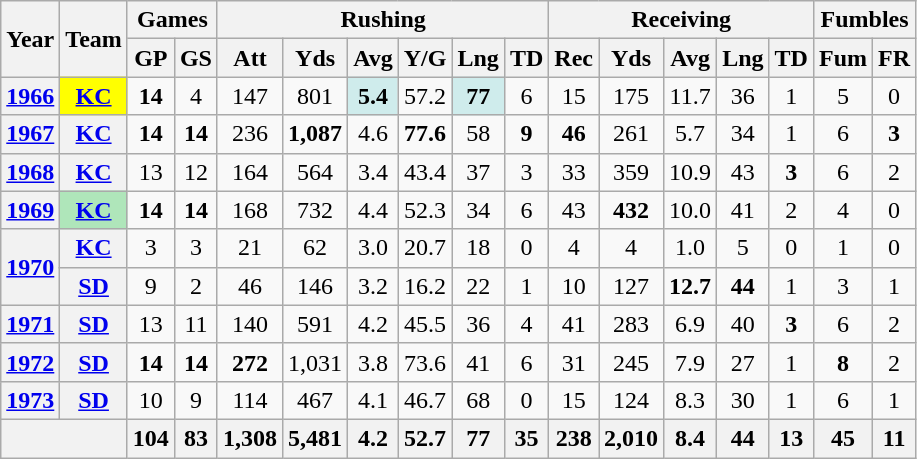<table class= "wikitable" style="text-align:center;">
<tr>
<th rowspan="2">Year</th>
<th rowspan="2">Team</th>
<th colspan="2">Games</th>
<th colspan="6">Rushing</th>
<th colspan="5">Receiving</th>
<th colspan="2">Fumbles</th>
</tr>
<tr>
<th>GP</th>
<th>GS</th>
<th>Att</th>
<th>Yds</th>
<th>Avg</th>
<th>Y/G</th>
<th>Lng</th>
<th>TD</th>
<th>Rec</th>
<th>Yds</th>
<th>Avg</th>
<th>Lng</th>
<th>TD</th>
<th>Fum</th>
<th>FR</th>
</tr>
<tr>
<th><a href='#'>1966</a></th>
<th style="background:#ffff00;"><a href='#'>KC</a></th>
<td><strong>14</strong></td>
<td>4</td>
<td>147</td>
<td>801</td>
<td style="background:#cfecec;"><strong>5.4</strong></td>
<td>57.2</td>
<td style="background:#cfecec;"><strong>77</strong></td>
<td>6</td>
<td>15</td>
<td>175</td>
<td>11.7</td>
<td>36</td>
<td>1</td>
<td>5</td>
<td>0</td>
</tr>
<tr>
<th><a href='#'>1967</a></th>
<th><a href='#'>KC</a></th>
<td><strong>14</strong></td>
<td><strong>14</strong></td>
<td>236</td>
<td><strong>1,087</strong></td>
<td>4.6</td>
<td><strong>77.6</strong></td>
<td>58</td>
<td><strong>9</strong></td>
<td><strong>46</strong></td>
<td>261</td>
<td>5.7</td>
<td>34</td>
<td>1</td>
<td>6</td>
<td><strong>3</strong></td>
</tr>
<tr>
<th><a href='#'>1968</a></th>
<th><a href='#'>KC</a></th>
<td>13</td>
<td>12</td>
<td>164</td>
<td>564</td>
<td>3.4</td>
<td>43.4</td>
<td>37</td>
<td>3</td>
<td>33</td>
<td>359</td>
<td>10.9</td>
<td>43</td>
<td><strong>3</strong></td>
<td>6</td>
<td>2</td>
</tr>
<tr>
<th><a href='#'>1969</a></th>
<th style="background:#afe6ba;"><a href='#'>KC</a></th>
<td><strong>14</strong></td>
<td><strong>14</strong></td>
<td>168</td>
<td>732</td>
<td>4.4</td>
<td>52.3</td>
<td>34</td>
<td>6</td>
<td>43</td>
<td><strong>432</strong></td>
<td>10.0</td>
<td>41</td>
<td>2</td>
<td>4</td>
<td>0</td>
</tr>
<tr>
<th rowspan="2"><a href='#'>1970</a></th>
<th><a href='#'>KC</a></th>
<td>3</td>
<td>3</td>
<td>21</td>
<td>62</td>
<td>3.0</td>
<td>20.7</td>
<td>18</td>
<td>0</td>
<td>4</td>
<td>4</td>
<td>1.0</td>
<td>5</td>
<td>0</td>
<td>1</td>
<td>0</td>
</tr>
<tr>
<th><a href='#'>SD</a></th>
<td>9</td>
<td>2</td>
<td>46</td>
<td>146</td>
<td>3.2</td>
<td>16.2</td>
<td>22</td>
<td>1</td>
<td>10</td>
<td>127</td>
<td><strong>12.7</strong></td>
<td><strong>44</strong></td>
<td>1</td>
<td>3</td>
<td>1</td>
</tr>
<tr>
<th><a href='#'>1971</a></th>
<th><a href='#'>SD</a></th>
<td>13</td>
<td>11</td>
<td>140</td>
<td>591</td>
<td>4.2</td>
<td>45.5</td>
<td>36</td>
<td>4</td>
<td>41</td>
<td>283</td>
<td>6.9</td>
<td>40</td>
<td><strong>3</strong></td>
<td>6</td>
<td>2</td>
</tr>
<tr>
<th><a href='#'>1972</a></th>
<th><a href='#'>SD</a></th>
<td><strong>14</strong></td>
<td><strong>14</strong></td>
<td><strong>272</strong></td>
<td>1,031</td>
<td>3.8</td>
<td>73.6</td>
<td>41</td>
<td>6</td>
<td>31</td>
<td>245</td>
<td>7.9</td>
<td>27</td>
<td>1</td>
<td><strong>8</strong></td>
<td>2</td>
</tr>
<tr>
<th><a href='#'>1973</a></th>
<th><a href='#'>SD</a></th>
<td>10</td>
<td>9</td>
<td>114</td>
<td>467</td>
<td>4.1</td>
<td>46.7</td>
<td>68</td>
<td>0</td>
<td>15</td>
<td>124</td>
<td>8.3</td>
<td>30</td>
<td>1</td>
<td>6</td>
<td>1</td>
</tr>
<tr>
<th colspan="2"></th>
<th>104</th>
<th>83</th>
<th>1,308</th>
<th>5,481</th>
<th>4.2</th>
<th>52.7</th>
<th>77</th>
<th>35</th>
<th>238</th>
<th>2,010</th>
<th>8.4</th>
<th>44</th>
<th>13</th>
<th>45</th>
<th>11</th>
</tr>
</table>
